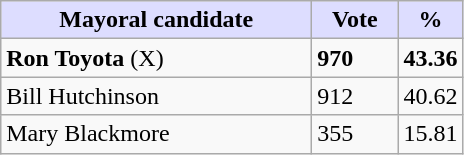<table class="wikitable">
<tr>
<th style="background:#ddf;" width="200px">Mayoral candidate</th>
<th style="background:#ddf;" width="50px">Vote</th>
<th style="background:#ddf;" width="30px">%</th>
</tr>
<tr>
<td><strong>Ron Toyota</strong> (X)</td>
<td><strong>970</strong></td>
<td><strong>43.36</strong></td>
</tr>
<tr>
<td>Bill Hutchinson</td>
<td>912</td>
<td>40.62</td>
</tr>
<tr>
<td>Mary Blackmore</td>
<td>355</td>
<td>15.81</td>
</tr>
</table>
